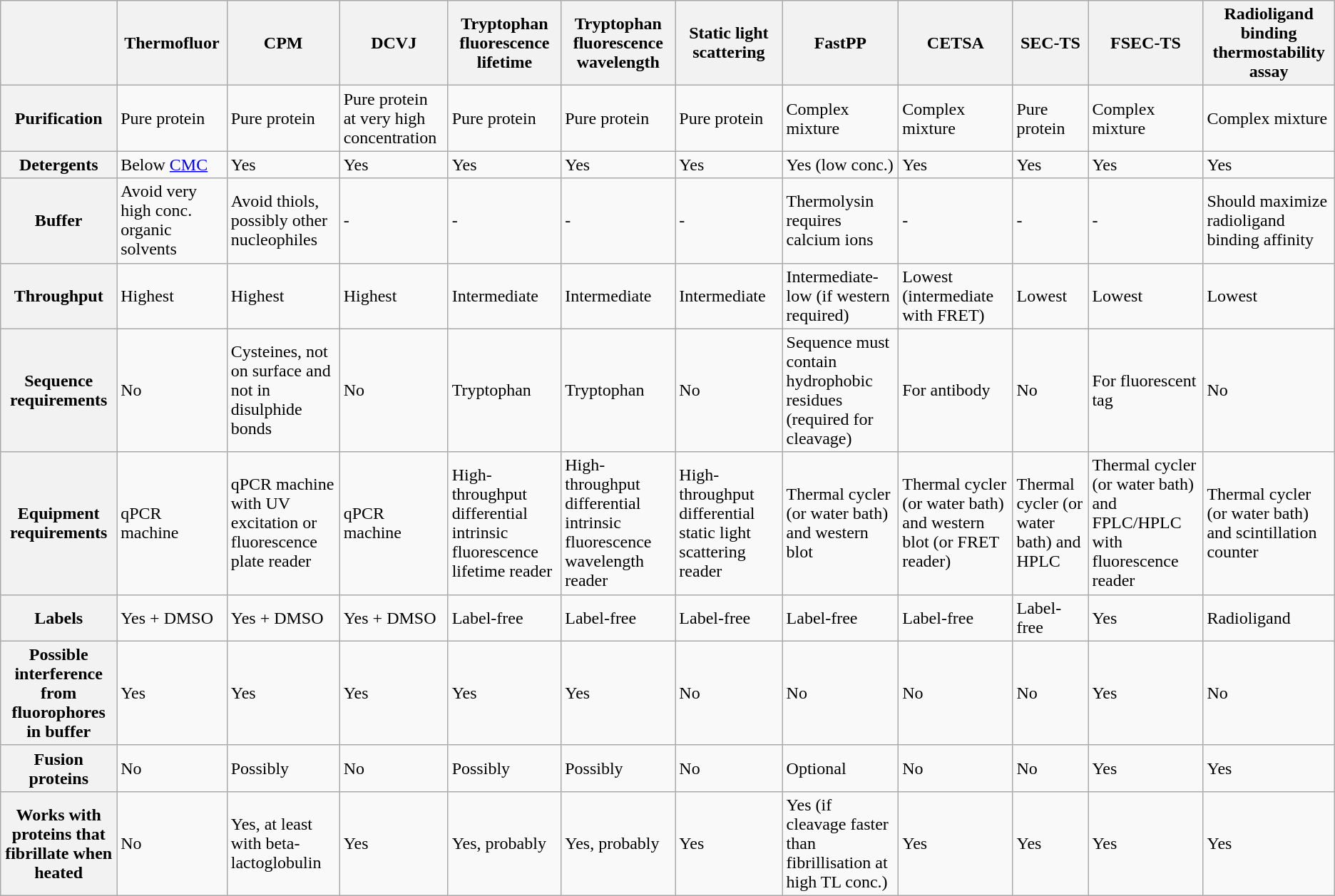<table border="1" class="wikitable">
<tr>
<th></th>
<th>Thermofluor</th>
<th>CPM</th>
<th>DCVJ</th>
<th>Tryptophan fluorescence lifetime</th>
<th>Tryptophan fluorescence wavelength</th>
<th>Static light scattering</th>
<th>FastPP</th>
<th>CETSA</th>
<th>SEC-TS</th>
<th>FSEC-TS</th>
<th>Radioligand binding thermostability assay</th>
</tr>
<tr>
<th>Purification</th>
<td>Pure protein</td>
<td>Pure protein</td>
<td>Pure protein at very high concentration</td>
<td>Pure protein</td>
<td>Pure protein</td>
<td>Pure protein</td>
<td>Complex mixture</td>
<td>Complex mixture</td>
<td>Pure protein</td>
<td>Complex mixture</td>
<td>Complex mixture</td>
</tr>
<tr>
<th>Detergents</th>
<td>Below <a href='#'>CMC</a></td>
<td>Yes</td>
<td>Yes</td>
<td>Yes</td>
<td>Yes</td>
<td>Yes</td>
<td>Yes (low conc.)</td>
<td>Yes</td>
<td>Yes</td>
<td>Yes</td>
<td>Yes</td>
</tr>
<tr>
<th>Buffer</th>
<td>Avoid very high conc. organic solvents</td>
<td>Avoid thiols, possibly other nucleophiles</td>
<td>-</td>
<td>-</td>
<td>-</td>
<td>-</td>
<td>Thermolysin requires calcium ions</td>
<td>-</td>
<td>-</td>
<td>-</td>
<td>Should maximize radioligand binding affinity</td>
</tr>
<tr>
<th>Throughput</th>
<td>Highest</td>
<td>Highest</td>
<td>Highest</td>
<td>Intermediate</td>
<td>Intermediate</td>
<td>Intermediate</td>
<td>Intermediate-low (if western required)</td>
<td>Lowest (intermediate with FRET)</td>
<td>Lowest</td>
<td>Lowest</td>
<td>Lowest</td>
</tr>
<tr>
<th>Sequence requirements</th>
<td>No</td>
<td>Cysteines, not on surface and not in disulphide bonds</td>
<td>No</td>
<td>Tryptophan</td>
<td>Tryptophan</td>
<td>No</td>
<td>Sequence must contain hydrophobic residues (required for cleavage)</td>
<td>For antibody</td>
<td>No</td>
<td>For fluorescent tag</td>
<td>No</td>
</tr>
<tr>
<th>Equipment requirements</th>
<td>qPCR machine</td>
<td>qPCR machine with UV excitation or fluorescence plate reader</td>
<td>qPCR machine</td>
<td>High-throughput differential intrinsic fluorescence lifetime reader</td>
<td>High-throughput differential intrinsic fluorescence wavelength reader</td>
<td>High-throughput differential static light scattering reader</td>
<td>Thermal cycler (or water bath) and western blot</td>
<td>Thermal cycler (or water bath) and western blot (or FRET reader)</td>
<td>Thermal cycler (or water bath) and HPLC</td>
<td>Thermal cycler (or water bath) and FPLC/HPLC with fluorescence reader</td>
<td>Thermal cycler (or water bath) and scintillation counter</td>
</tr>
<tr>
<th>Labels</th>
<td>Yes + DMSO</td>
<td>Yes + DMSO</td>
<td>Yes + DMSO</td>
<td>Label-free</td>
<td>Label-free</td>
<td>Label-free</td>
<td>Label-free</td>
<td>Label-free</td>
<td>Label-free</td>
<td>Yes</td>
<td>Radioligand</td>
</tr>
<tr>
<th>Possible interference from fluorophores in buffer</th>
<td>Yes</td>
<td>Yes</td>
<td>Yes</td>
<td>Yes</td>
<td>Yes</td>
<td>No</td>
<td>No</td>
<td>No</td>
<td>No</td>
<td>Yes</td>
<td>No</td>
</tr>
<tr>
<th>Fusion proteins</th>
<td>No</td>
<td>Possibly</td>
<td>No</td>
<td>Possibly</td>
<td>Possibly</td>
<td>No</td>
<td>Optional</td>
<td>No</td>
<td>No</td>
<td>Yes</td>
<td>Yes</td>
</tr>
<tr>
<th>Works with proteins that fibrillate when heated</th>
<td>No</td>
<td>Yes, at least with beta-lactoglobulin</td>
<td>Yes</td>
<td>Yes, probably</td>
<td>Yes, probably</td>
<td>Yes</td>
<td>Yes (if cleavage faster than fibrillisation at high TL conc.)</td>
<td>Yes</td>
<td>Yes</td>
<td>Yes</td>
<td>Yes</td>
</tr>
</table>
